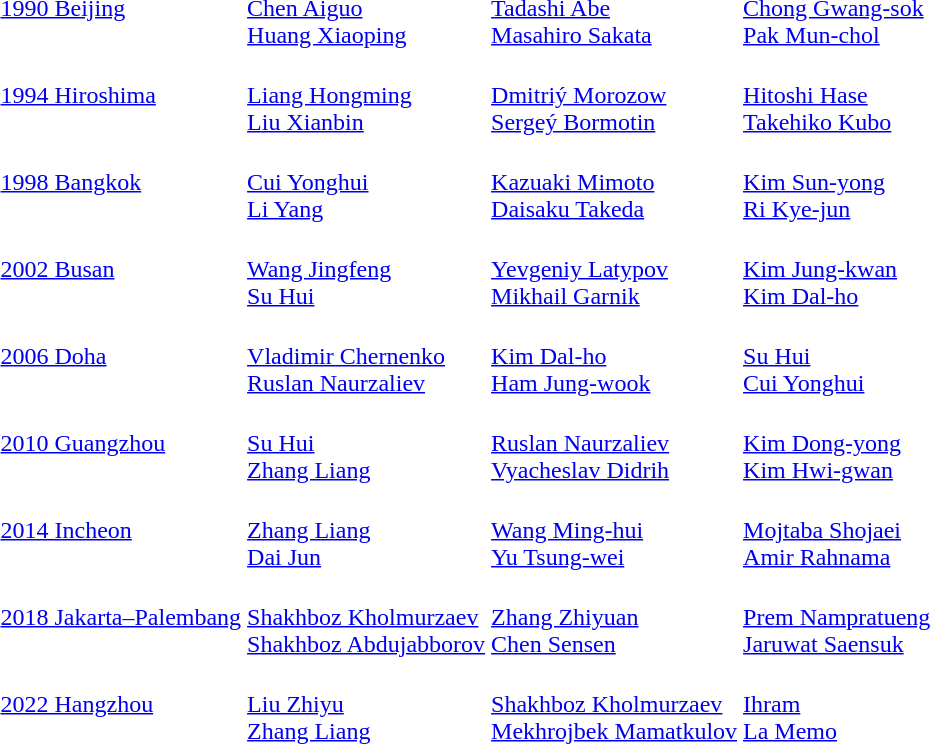<table>
<tr>
<td><a href='#'>1990 Beijing</a></td>
<td><br><a href='#'>Chen Aiguo</a><br><a href='#'>Huang Xiaoping</a></td>
<td><br><a href='#'>Tadashi Abe</a><br><a href='#'>Masahiro Sakata</a></td>
<td><br><a href='#'>Chong Gwang-sok</a><br><a href='#'>Pak Mun-chol</a></td>
</tr>
<tr>
<td><a href='#'>1994 Hiroshima</a></td>
<td><br><a href='#'>Liang Hongming</a><br><a href='#'>Liu Xianbin</a></td>
<td><br><a href='#'>Dmitriý Morozow</a><br><a href='#'>Sergeý Bormotin</a></td>
<td><br><a href='#'>Hitoshi Hase</a><br><a href='#'>Takehiko Kubo</a></td>
</tr>
<tr>
<td><a href='#'>1998 Bangkok</a></td>
<td><br><a href='#'>Cui Yonghui</a><br><a href='#'>Li Yang</a></td>
<td><br><a href='#'>Kazuaki Mimoto</a><br><a href='#'>Daisaku Takeda</a></td>
<td><br><a href='#'>Kim Sun-yong</a><br><a href='#'>Ri Kye-jun</a></td>
</tr>
<tr>
<td><a href='#'>2002 Busan</a></td>
<td><br><a href='#'>Wang Jingfeng</a><br><a href='#'>Su Hui</a></td>
<td><br><a href='#'>Yevgeniy Latypov</a><br><a href='#'>Mikhail Garnik</a></td>
<td><br><a href='#'>Kim Jung-kwan</a><br><a href='#'>Kim Dal-ho</a></td>
</tr>
<tr>
<td><a href='#'>2006 Doha</a></td>
<td><br><a href='#'>Vladimir Chernenko</a><br><a href='#'>Ruslan Naurzaliev</a></td>
<td><br><a href='#'>Kim Dal-ho</a><br><a href='#'>Ham Jung-wook</a></td>
<td><br><a href='#'>Su Hui</a><br><a href='#'>Cui Yonghui</a></td>
</tr>
<tr>
<td><a href='#'>2010 Guangzhou</a></td>
<td><br><a href='#'>Su Hui</a><br><a href='#'>Zhang Liang</a></td>
<td><br><a href='#'>Ruslan Naurzaliev</a><br><a href='#'>Vyacheslav Didrih</a></td>
<td><br><a href='#'>Kim Dong-yong</a><br><a href='#'>Kim Hwi-gwan</a></td>
</tr>
<tr>
<td><a href='#'>2014 Incheon</a></td>
<td><br><a href='#'>Zhang Liang</a><br><a href='#'>Dai Jun</a></td>
<td><br><a href='#'>Wang Ming-hui</a><br><a href='#'>Yu Tsung-wei</a></td>
<td><br><a href='#'>Mojtaba Shojaei</a><br><a href='#'>Amir Rahnama</a></td>
</tr>
<tr>
<td><a href='#'>2018 Jakarta–Palembang</a></td>
<td><br><a href='#'>Shakhboz Kholmurzaev</a><br><a href='#'>Shakhboz Abdujabborov</a></td>
<td><br><a href='#'>Zhang Zhiyuan</a><br><a href='#'>Chen Sensen</a></td>
<td><br><a href='#'>Prem Nampratueng</a><br><a href='#'>Jaruwat Saensuk</a></td>
</tr>
<tr>
<td><a href='#'>2022 Hangzhou</a></td>
<td><br><a href='#'>Liu Zhiyu</a><br><a href='#'>Zhang Liang</a></td>
<td><br><a href='#'>Shakhboz Kholmurzaev</a><br><a href='#'>Mekhrojbek Mamatkulov</a></td>
<td><br><a href='#'>Ihram</a><br><a href='#'>La Memo</a></td>
</tr>
</table>
